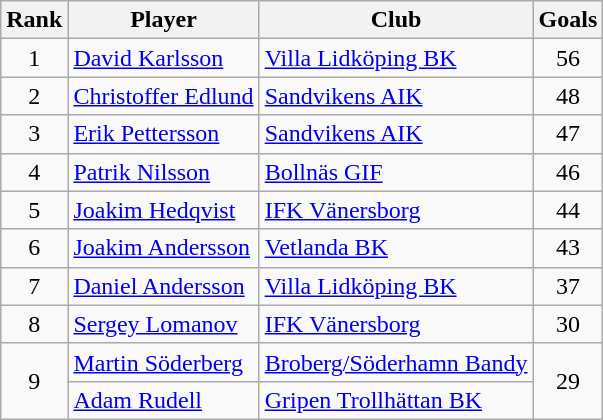<table class="wikitable" style="text-align:center">
<tr>
<th>Rank</th>
<th>Player</th>
<th>Club</th>
<th>Goals</th>
</tr>
<tr>
<td>1</td>
<td align="left"> <a href='#'>David Karlsson</a></td>
<td align="left"><a href='#'>Villa Lidköping BK</a></td>
<td>56</td>
</tr>
<tr>
<td>2</td>
<td align="left"> <a href='#'>Christoffer Edlund</a></td>
<td align="left"><a href='#'>Sandvikens AIK</a></td>
<td>48</td>
</tr>
<tr>
<td>3</td>
<td align="left"> <a href='#'>Erik Pettersson</a></td>
<td align="left"><a href='#'>Sandvikens AIK</a></td>
<td>47</td>
</tr>
<tr>
<td>4</td>
<td align="left"> <a href='#'>Patrik Nilsson</a></td>
<td align="left"><a href='#'>Bollnäs GIF</a></td>
<td>46</td>
</tr>
<tr>
<td>5</td>
<td align="left"> <a href='#'>Joakim Hedqvist</a></td>
<td align="left"><a href='#'>IFK Vänersborg</a></td>
<td>44</td>
</tr>
<tr>
<td>6</td>
<td align="left"> <a href='#'>Joakim Andersson</a></td>
<td align="left"><a href='#'>Vetlanda BK</a></td>
<td>43</td>
</tr>
<tr>
<td>7</td>
<td align="left"> <a href='#'>Daniel Andersson</a></td>
<td align="left"><a href='#'>Villa Lidköping BK</a></td>
<td>37</td>
</tr>
<tr>
<td>8</td>
<td align="left"> <a href='#'>Sergey Lomanov</a></td>
<td align="left"><a href='#'>IFK Vänersborg</a></td>
<td>30</td>
</tr>
<tr>
<td rowspan="2">9</td>
<td align="left"> <a href='#'>Martin Söderberg</a></td>
<td align="left"><a href='#'>Broberg/Söderhamn Bandy</a></td>
<td rowspan="2">29</td>
</tr>
<tr>
<td align="left"> <a href='#'>Adam Rudell</a></td>
<td align="left"><a href='#'>Gripen Trollhättan BK</a></td>
</tr>
</table>
